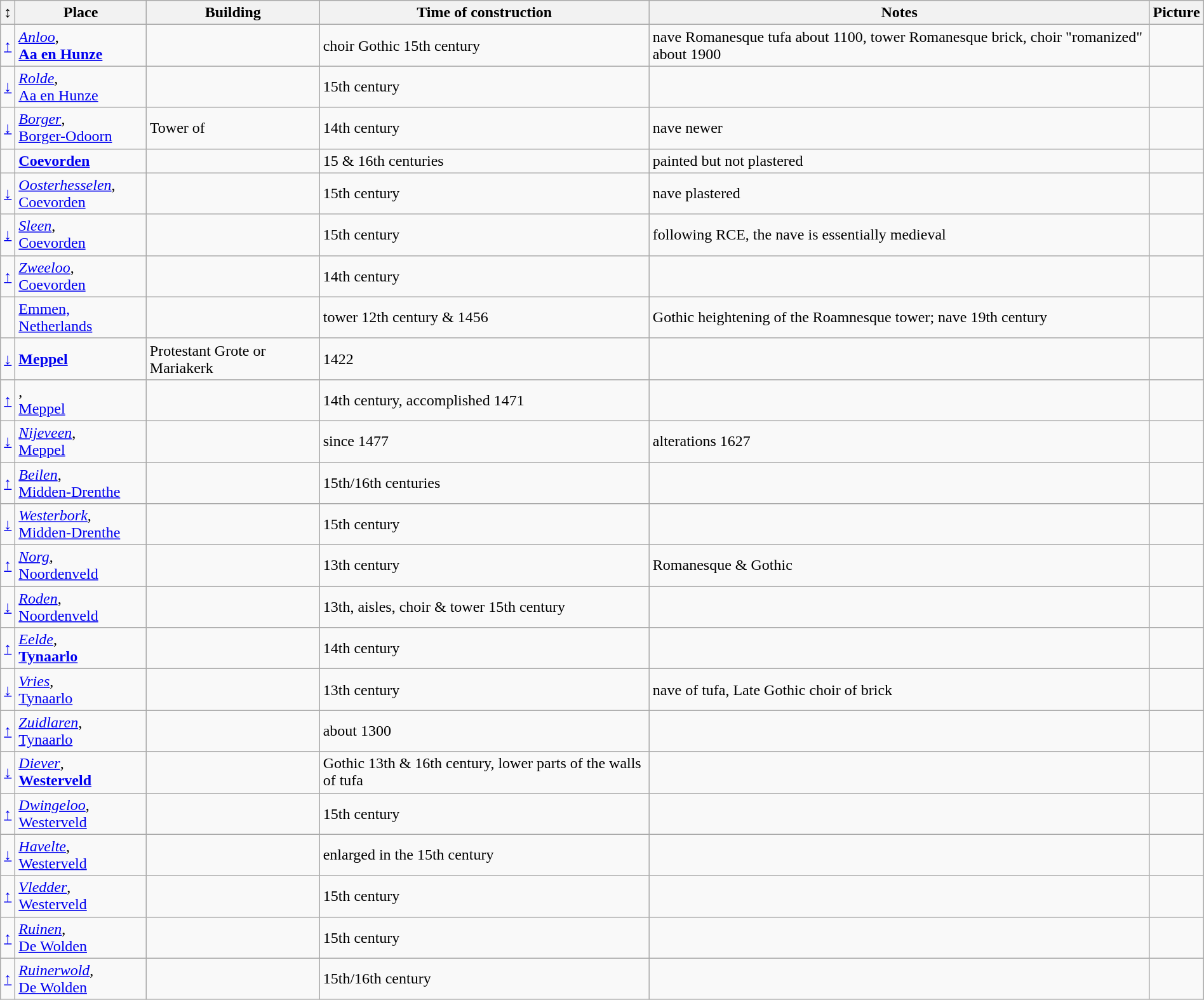<table class="wikitable"  style="border:2px; width:100%;">
<tr>
<th>↕</th>
<th>Place</th>
<th>Building</th>
<th>Time of construction</th>
<th>Notes</th>
<th>Picture</th>
</tr>
<tr>
<td><a href='#'>↑</a></td>
<td><em><a href='#'>Anloo</a></em>,<br><strong><a href='#'>Aa en Hunze</a></strong></td>
<td></td>
<td>choir Gothic 15th century</td>
<td>nave Romanesque tufa about 1100, tower Romanesque brick, choir "romanized" about 1900</td>
<td></td>
</tr>
<tr>
<td><a href='#'>↓</a></td>
<td><em><a href='#'>Rolde</a></em>,<br><a href='#'>Aa en Hunze</a></td>
<td></td>
<td>15th century</td>
<td></td>
<td></td>
</tr>
<tr>
<td><a href='#'>↓</a></td>
<td><em><a href='#'>Borger</a></em>,<br><a href='#'>Borger-Odoorn</a></td>
<td>Tower of </td>
<td>14th century</td>
<td>nave newer</td>
<td></td>
</tr>
<tr>
<td></td>
<td><strong><a href='#'>Coevorden</a></strong></td>
<td></td>
<td>15 & 16th centuries</td>
<td>painted but not plastered</td>
<td></td>
</tr>
<tr>
<td><a href='#'>↓</a></td>
<td><em><a href='#'>Oosterhesselen</a></em>,<br><a href='#'>Coevorden</a></td>
<td></td>
<td>15th century</td>
<td>nave plastered</td>
<td></td>
</tr>
<tr>
<td><a href='#'>↓</a></td>
<td><em><a href='#'>Sleen</a></em>,<br><a href='#'>Coevorden</a></td>
<td></td>
<td>15th century</td>
<td>following RCE, the nave is essentially medieval</td>
<td></td>
</tr>
<tr>
<td><a href='#'>↑</a></td>
<td><em><a href='#'>Zweeloo</a></em>,<br><a href='#'>Coevorden</a></td>
<td></td>
<td>14th century</td>
<td></td>
<td></td>
</tr>
<tr>
<td></td>
<td><a href='#'>Emmen, Netherlands</a></td>
<td> </td>
<td>tower 12th century & 1456</td>
<td>Gothic heightening of the Roamnesque tower; nave 19th century</td>
<td></td>
</tr>
<tr>
<td><a href='#'>↓</a></td>
<td><strong><a href='#'>Meppel</a></strong></td>
<td>Protestant Grote or Mariakerk</td>
<td>1422</td>
<td></td>
<td></td>
</tr>
<tr>
<td><a href='#'>↑</a></td>
<td><em></em>,<br><a href='#'>Meppel</a></td>
<td></td>
<td>14th century, accomplished 1471</td>
<td></td>
<td></td>
</tr>
<tr>
<td><a href='#'>↓</a></td>
<td><em><a href='#'>Nijeveen</a></em>,<br><a href='#'>Meppel</a></td>
<td></td>
<td>since 1477</td>
<td>alterations 1627</td>
<td></td>
</tr>
<tr>
<td><a href='#'>↑</a></td>
<td><em><a href='#'>Beilen</a></em>,<br><a href='#'>Midden-Drenthe</a></td>
<td></td>
<td>15th/16th centuries</td>
<td></td>
<td></td>
</tr>
<tr>
<td><a href='#'>↓</a></td>
<td><em><a href='#'>Westerbork</a></em>,<br><a href='#'>Midden-Drenthe</a></td>
<td></td>
<td>15th century</td>
<td></td>
<td></td>
</tr>
<tr>
<td><a href='#'>↑</a></td>
<td><em><a href='#'>Norg</a></em>,<br><a href='#'>Noordenveld</a></td>
<td></td>
<td>13th century</td>
<td>Romanesque & Gothic</td>
<td></td>
</tr>
<tr>
<td><a href='#'>↓</a></td>
<td><em><a href='#'>Roden</a></em>,<br><a href='#'>Noordenveld</a></td>
<td></td>
<td>13th, aisles, choir & tower 15th century</td>
<td></td>
<td></td>
</tr>
<tr>
<td><a href='#'>↑</a></td>
<td><em><a href='#'>Eelde</a></em>,<br><strong><a href='#'>Tynaarlo</a></strong></td>
<td></td>
<td>14th century</td>
<td></td>
<td></td>
</tr>
<tr>
<td><a href='#'>↓</a></td>
<td><em><a href='#'>Vries</a></em>,<br><a href='#'>Tynaarlo</a></td>
<td></td>
<td>13th century</td>
<td>nave of tufa, Late Gothic choir of brick</td>
<td></td>
</tr>
<tr>
<td><a href='#'>↑</a></td>
<td><em><a href='#'>Zuidlaren</a></em>,<br><a href='#'>Tynaarlo</a></td>
<td></td>
<td>about 1300</td>
<td></td>
<td></td>
</tr>
<tr>
<td><a href='#'>↓</a></td>
<td><em><a href='#'>Diever</a></em>,<br><strong><a href='#'>Westerveld</a></strong></td>
<td></td>
<td>Gothic 13th & 16th century, lower parts of the walls of tufa</td>
<td></td>
<td></td>
</tr>
<tr>
<td><a href='#'>↑</a></td>
<td><em><a href='#'>Dwingeloo</a></em>,<br><a href='#'>Westerveld</a></td>
<td></td>
<td>15th century</td>
<td></td>
<td></td>
</tr>
<tr>
<td><a href='#'>↓</a></td>
<td><em><a href='#'>Havelte</a></em>,<br><a href='#'>Westerveld</a></td>
<td></td>
<td>enlarged in the 15th century</td>
<td></td>
<td></td>
</tr>
<tr>
<td><a href='#'>↑</a></td>
<td><em><a href='#'>Vledder</a></em>,<br><a href='#'>Westerveld</a></td>
<td></td>
<td>15th century</td>
<td></td>
<td></td>
</tr>
<tr>
<td><a href='#'>↑</a></td>
<td><em><a href='#'>Ruinen</a></em>,<br><a href='#'>De Wolden</a></td>
<td></td>
<td>15th century</td>
<td></td>
<td></td>
</tr>
<tr>
<td><a href='#'>↑</a></td>
<td><em><a href='#'>Ruinerwold</a></em>,<br><a href='#'>De Wolden</a></td>
<td></td>
<td>15th/16th century</td>
<td></td>
<td></td>
</tr>
</table>
